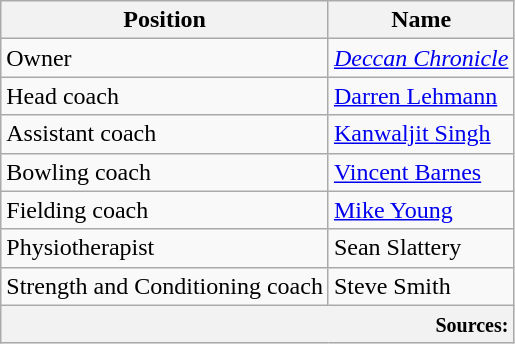<table class="wikitable">
<tr>
<th>Position</th>
<th>Name</th>
</tr>
<tr>
<td>Owner</td>
<td><em><a href='#'>Deccan Chronicle</a></em></td>
</tr>
<tr>
<td>Head coach</td>
<td><a href='#'>Darren Lehmann</a></td>
</tr>
<tr>
<td>Assistant coach</td>
<td><a href='#'>Kanwaljit Singh</a></td>
</tr>
<tr>
<td>Bowling coach</td>
<td><a href='#'>Vincent Barnes</a></td>
</tr>
<tr>
<td>Fielding coach</td>
<td><a href='#'>Mike Young</a></td>
</tr>
<tr>
<td>Physiotherapist</td>
<td>Sean Slattery</td>
</tr>
<tr>
<td>Strength and Conditioning coach</td>
<td>Steve Smith</td>
</tr>
<tr>
<th colspan="2" style="text-align:right;"><small>Sources:</small></th>
</tr>
</table>
